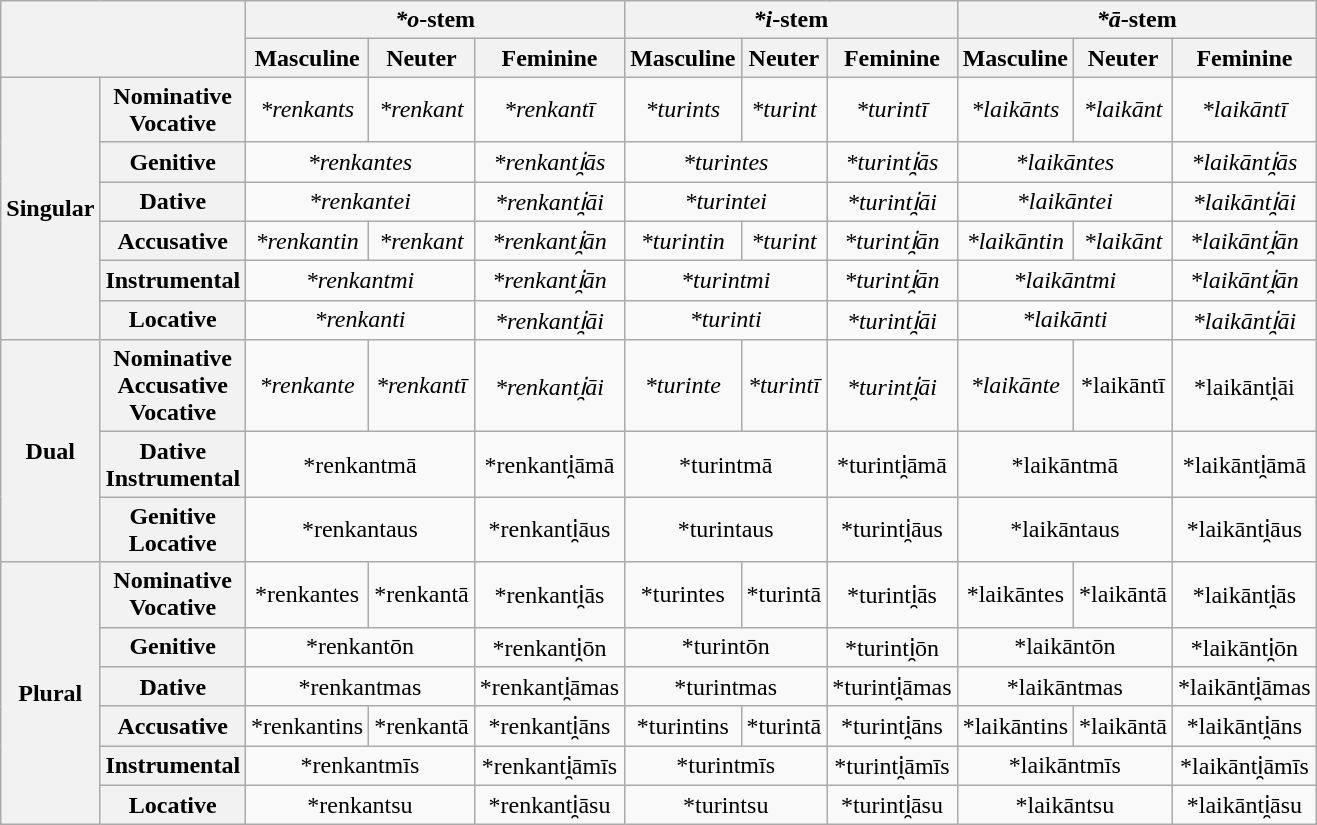<table class="wikitable" style="text-align: center;">
<tr>
<th colspan="2" rowspan="2"></th>
<th colspan="3"><em>*o</em>-stem</th>
<th colspan="3"><em>*i</em>-stem</th>
<th colspan="3"><em>*ā</em>-stem</th>
</tr>
<tr>
<th>Masculine</th>
<th>Neuter</th>
<th>Feminine</th>
<th>Masculine</th>
<th>Neuter</th>
<th>Feminine</th>
<th>Masculine</th>
<th>Neuter</th>
<th>Feminine</th>
</tr>
<tr>
<th rowspan="6">Singular</th>
<th>Nominative<br>Vocative</th>
<td><em>*renkants</em></td>
<td><em>*renkant</em></td>
<td><em>*renkantī</em></td>
<td><em>*turints</em></td>
<td><em>*turint</em></td>
<td><em>*turintī</em></td>
<td><em>*laikānts</em></td>
<td><em>*laikānt</em></td>
<td><em>*laikāntī</em></td>
</tr>
<tr>
<th>Genitive</th>
<td colspan="2"><em>*renkantes</em></td>
<td><em>*renkanti̯ās</em></td>
<td colspan="2"><em>*turintes</em></td>
<td><em>*turinti̯ās</em></td>
<td colspan="2"><em>*laikāntes</em></td>
<td><em>*laikānti̯ās</em></td>
</tr>
<tr>
<th>Dative</th>
<td colspan="2"><em>*renkantei</em></td>
<td><em>*renkanti̯āi</em></td>
<td colspan="2"><em>*turintei</em></td>
<td><em>*turinti̯āi</em></td>
<td colspan="2"><em>*laikāntei</em></td>
<td><em>*laikānti̯āi</em></td>
</tr>
<tr>
<th>Accusative</th>
<td><em>*renkantin</em></td>
<td><em>*renkant</em></td>
<td><em>*renkanti̯ān</em></td>
<td><em>*turintin</em></td>
<td><em>*turint</em></td>
<td><em>*turinti̯ān</em></td>
<td><em>*laikāntin</em></td>
<td><em>*laikānt</em></td>
<td><em>*laikānti̯ān</em></td>
</tr>
<tr>
<th>Instrumental</th>
<td colspan="2"><em>*renkantmi</em></td>
<td><em>*renkanti̯ān</em></td>
<td colspan="2"><em>*turintmi</em></td>
<td><em>*turinti̯ān</em></td>
<td colspan="2"><em>*laikāntmi</em></td>
<td><em>*laikānti̯ān</em></td>
</tr>
<tr>
<th>Locative</th>
<td colspan="2"><em>*renkanti</em></td>
<td><em>*renkanti̯āi</em></td>
<td colspan="2"><em>*turinti</em></td>
<td><em>*turinti̯āi</em></td>
<td colspan="2"><em>*laikānti</em></td>
<td><em>*laikānti̯āi</em></td>
</tr>
<tr>
<th rowspan="3">Dual</th>
<th>Nominative<br>Accusative<br>Vocative</th>
<td><em>*renkante</em></td>
<td><em>*renkantī</em></td>
<td><em>*renkanti̯āi</em></td>
<td><em>*turinte</em></td>
<td><em>*turintī</em></td>
<td><em>*turinti̯āi</em></td>
<td><em>*laikānte<strong></td>
<td></em>*laikāntī<em></td>
<td></em>*laikānti̯āi<em></td>
</tr>
<tr>
<th>Dative<br>Instrumental</th>
<td colspan="2"></em>*renkantmā<em></td>
<td></em>*renkanti̯āmā<em></td>
<td colspan="2"></em>*turintmā<em></td>
<td></em>*turinti̯āmā<em></td>
<td colspan="2"></em>*laikāntmā<em></td>
<td></em>*laikānti̯āmā<em></td>
</tr>
<tr>
<th>Genitive<br>Locative</th>
<td colspan="2"></em>*renkantaus<em></td>
<td></em>*renkanti̯āus<em></td>
<td colspan="2"></em>*turintaus<em></td>
<td></em>*turinti̯āus<em></td>
<td colspan="2"></em>*laikāntaus<em></td>
<td></em>*laikānti̯āus<em></td>
</tr>
<tr>
<th rowspan="6">Plural</th>
<th>Nominative<br>Vocative</th>
<td></em>*renkantes<em></td>
<td></em>*renkantā<em></td>
<td></em>*renkanti̯ās<em></td>
<td></em>*turintes<em></td>
<td></em>*turintā<em></td>
<td></em>*turinti̯ās<em></td>
<td></em>*laikāntes<em></td>
<td></em>*laikāntā<em></td>
<td></em>*laikānti̯ās<em></td>
</tr>
<tr>
<th>Genitive</th>
<td colspan="2"></em>*renkantōn<em></td>
<td></em>*renkanti̯ōn<em></td>
<td colspan="2"></em>*turintōn<em></td>
<td></em>*turinti̯ōn<em></td>
<td colspan="2"></em>*laikāntōn<em></td>
<td></em>*laikānti̯ōn<em></td>
</tr>
<tr>
<th>Dative</th>
<td colspan="2"></em>*renkantmas<em></td>
<td></em>*renkanti̯āmas<em></td>
<td colspan="2"></em>*turintmas<em></td>
<td></em>*turinti̯āmas<em></td>
<td colspan="2"></em>*laikāntmas<em></td>
<td></em>*laikānti̯āmas<em></td>
</tr>
<tr>
<th>Accusative</th>
<td></em>*renkantins<em></td>
<td></em>*renkantā<em></td>
<td></em>*renkanti̯āns<em></td>
<td></em>*turintins<em></td>
<td></em>*turintā<em></td>
<td></em>*turinti̯āns<em></td>
<td></em>*laikāntins<em></td>
<td></em>*laikāntā<em></td>
<td></em>*laikānti̯āns<em></td>
</tr>
<tr>
<th>Instrumental</th>
<td colspan="2"></em>*renkantmīs<em></td>
<td></em>*renkanti̯āmīs<em></td>
<td colspan="2"></em>*turintmīs<em></td>
<td></em>*turinti̯āmīs<em></td>
<td colspan="2"></em>*laikāntmīs<em></td>
<td></em>*laikānti̯āmīs<em></td>
</tr>
<tr>
<th>Locative</th>
<td colspan="2"></em>*renkantsu<em></td>
<td></em>*renkanti̯āsu<em></td>
<td colspan="2"></em>*turintsu<em></td>
<td></em>*turinti̯āsu<em></td>
<td colspan="2"></em>*laikāntsu<em></td>
<td></em>*laikānti̯āsu<em></td>
</tr>
</table>
